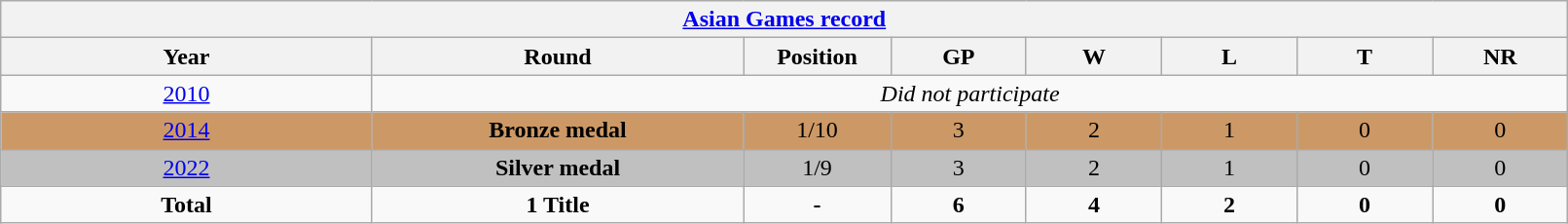<table class="wikitable" style="text-align: center; width:85%">
<tr>
<th colspan=10><a href='#'>Asian Games record</a></th>
</tr>
<tr>
<th width=150>Year</th>
<th width=150>Round</th>
<th width=50>Position</th>
<th width=50>GP</th>
<th width=50>W</th>
<th width=50>L</th>
<th width=50>T</th>
<th width=50>NR</th>
</tr>
<tr>
<td> <a href='#'>2010</a></td>
<td colspan=7><em>Did not participate</em></td>
</tr>
<tr bgcolor=#cc9966>
<td> <a href='#'>2014</a></td>
<td><strong>Bronze medal</strong></td>
<td>1/10</td>
<td>3</td>
<td>2</td>
<td>1</td>
<td>0</td>
<td>0</td>
</tr>
<tr style="background:silver;">
<td> <a href='#'>2022</a></td>
<td><strong>Silver medal</strong></td>
<td>1/9</td>
<td>3</td>
<td>2</td>
<td>1</td>
<td>0</td>
<td>0</td>
</tr>
<tr>
<td><strong>Total</strong></td>
<td><strong>1 Title</strong></td>
<td><strong>-</strong></td>
<td><strong>6</strong></td>
<td><strong>4</strong></td>
<td><strong>2</strong></td>
<td><strong>0</strong></td>
<td><strong>0</strong></td>
</tr>
</table>
